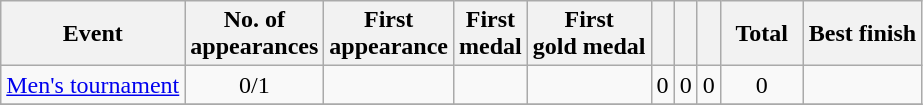<table class="wikitable sortable" style="text-align:center">
<tr>
<th>Event</th>
<th>No. of<br>appearances</th>
<th>First<br>appearance</th>
<th>First<br>medal</th>
<th>First<br>gold medal</th>
<th width:3em; font-weight:bold;"></th>
<th width:3em; font-weight:bold;"></th>
<th width:3em; font-weight:bold;"></th>
<th style="width:3em; font-weight:bold;">Total</th>
<th>Best finish</th>
</tr>
<tr>
<td align=left><a href='#'>Men's tournament</a></td>
<td>0/1</td>
<td></td>
<td></td>
<td></td>
<td>0</td>
<td>0</td>
<td>0</td>
<td>0</td>
<td></td>
</tr>
<tr>
</tr>
</table>
